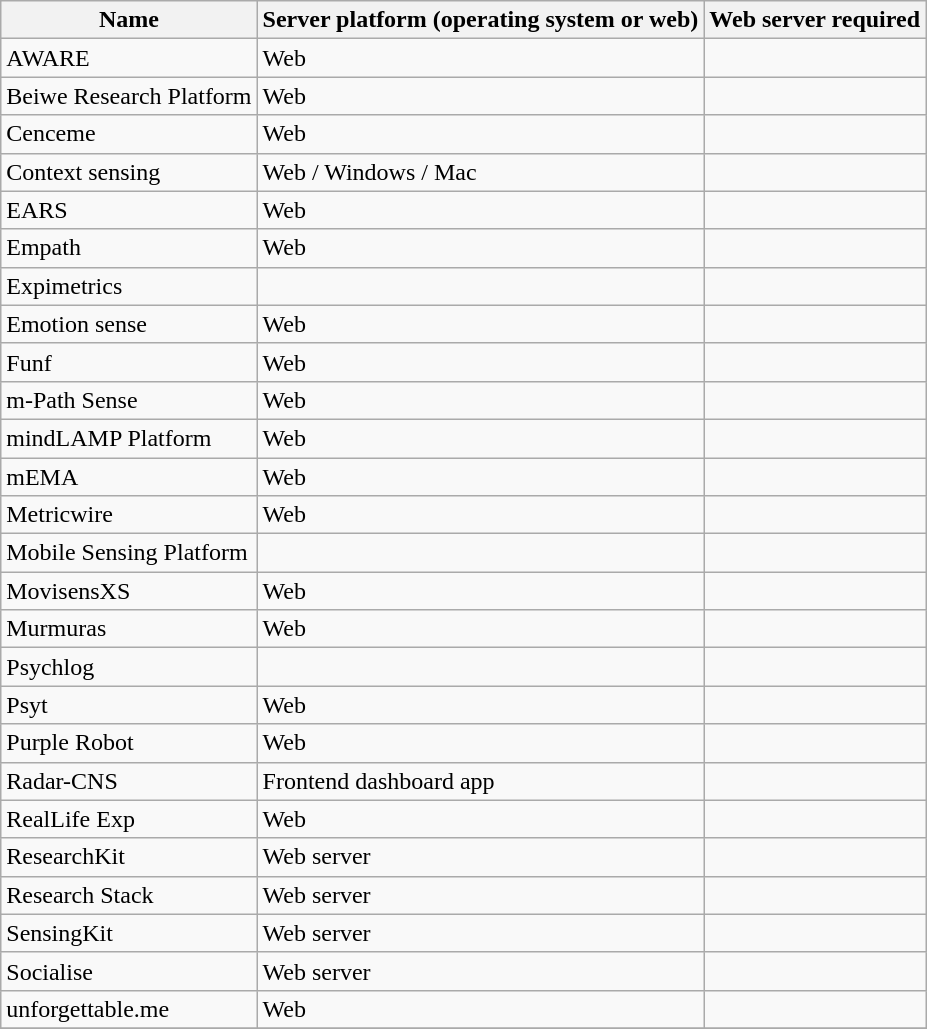<table class="wikitable sortable">
<tr>
<th>Name</th>
<th>Server platform (operating system or web)</th>
<th>Web server required</th>
</tr>
<tr>
<td>AWARE</td>
<td>Web</td>
<td></td>
</tr>
<tr>
<td>Beiwe Research Platform</td>
<td>Web</td>
<td></td>
</tr>
<tr>
<td>Cenceme</td>
<td>Web</td>
<td></td>
</tr>
<tr>
<td>Context sensing</td>
<td>Web / Windows / Mac</td>
<td></td>
</tr>
<tr>
<td>EARS</td>
<td>Web</td>
<td></td>
</tr>
<tr>
<td>Empath</td>
<td>Web</td>
<td></td>
</tr>
<tr>
<td>Expimetrics</td>
<td></td>
<td></td>
</tr>
<tr>
<td>Emotion sense</td>
<td>Web</td>
<td></td>
</tr>
<tr>
<td>Funf</td>
<td>Web</td>
<td></td>
</tr>
<tr>
<td>m-Path Sense</td>
<td>Web</td>
<td></td>
</tr>
<tr>
<td>mindLAMP Platform</td>
<td>Web</td>
<td></td>
</tr>
<tr>
<td>mEMA</td>
<td>Web</td>
<td></td>
</tr>
<tr>
<td>Metricwire</td>
<td>Web</td>
<td></td>
</tr>
<tr>
<td>Mobile Sensing Platform</td>
<td></td>
<td></td>
</tr>
<tr>
<td>MovisensXS</td>
<td>Web</td>
<td></td>
</tr>
<tr>
<td>Murmuras</td>
<td>Web</td>
<td></td>
</tr>
<tr>
<td>Psychlog</td>
<td></td>
<td></td>
</tr>
<tr>
<td>Psyt</td>
<td>Web</td>
<td></td>
</tr>
<tr>
<td>Purple Robot</td>
<td>Web</td>
<td></td>
</tr>
<tr>
<td>Radar-CNS</td>
<td>Frontend dashboard app</td>
<td></td>
</tr>
<tr>
<td>RealLife Exp</td>
<td>Web</td>
<td></td>
</tr>
<tr>
<td>ResearchKit</td>
<td>Web server</td>
<td></td>
</tr>
<tr>
<td>Research Stack</td>
<td>Web server</td>
<td></td>
</tr>
<tr>
<td>SensingKit</td>
<td>Web server</td>
<td></td>
</tr>
<tr>
<td>Socialise</td>
<td>Web server</td>
<td></td>
</tr>
<tr>
<td>unforgettable.me</td>
<td>Web</td>
<td></td>
</tr>
<tr>
</tr>
</table>
